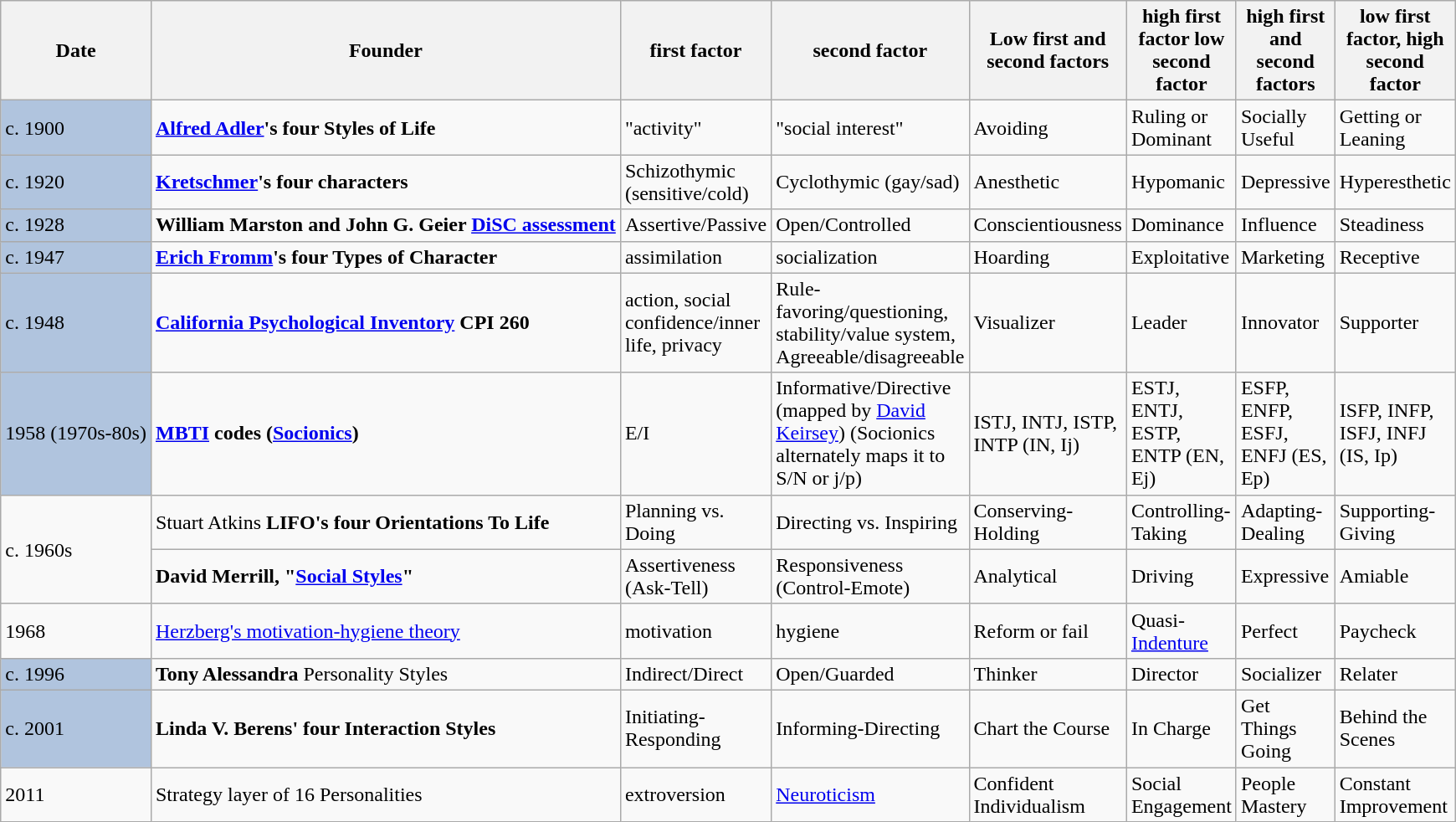<table class="wikitable">
<tr>
<th>Date</th>
<th>Founder</th>
<th width="50">first factor</th>
<th width="50">second factor</th>
<th width="50">Low first and second factors</th>
<th width="50">high first factor low second factor</th>
<th width="50">high first and second factors</th>
<th width="50">low first factor, high second factor</th>
</tr>
<tr>
<td bgcolor="#b0c4de">c. 1900</td>
<td><strong><a href='#'>Alfred Adler</a>'s four Styles of Life</strong></td>
<td>"activity"</td>
<td>"social interest"</td>
<td>Avoiding</td>
<td>Ruling or Dominant</td>
<td>Socially Useful</td>
<td>Getting or Leaning</td>
</tr>
<tr>
<td bgcolor="#b0c4de">c. 1920</td>
<td><strong><a href='#'>Kretschmer</a>'s four characters</strong></td>
<td>Schizothymic (sensitive/cold)</td>
<td>Cyclothymic (gay/sad)</td>
<td>Anesthetic</td>
<td>Hypomanic</td>
<td>Depressive</td>
<td>Hyperesthetic</td>
</tr>
<tr>
<td bgcolor="#b0c4de">c. 1928</td>
<td><strong>William Marston and John G. Geier <a href='#'>DiSC assessment</a></strong></td>
<td>Assertive/Passive</td>
<td>Open/Controlled</td>
<td>Conscientiousness</td>
<td>Dominance</td>
<td>Influence</td>
<td>Steadiness</td>
</tr>
<tr>
<td bgcolor="#b0c4de">c. 1947</td>
<td><strong><a href='#'>Erich Fromm</a>'s four Types of Character</strong></td>
<td>assimilation</td>
<td>socialization</td>
<td>Hoarding</td>
<td>Exploitative</td>
<td>Marketing</td>
<td>Receptive</td>
</tr>
<tr>
<td bgcolor="#b0c4de">c. 1948</td>
<td><strong><a href='#'>California Psychological Inventory</a> CPI 260</strong></td>
<td>action, social confidence/inner life, privacy</td>
<td>Rule-favoring/questioning, stability/value system, Agreeable/disagreeable</td>
<td>Visualizer</td>
<td>Leader</td>
<td>Innovator</td>
<td>Supporter</td>
</tr>
<tr>
<td bgcolor="#b0c4de">1958 (1970s-80s)</td>
<td><strong><a href='#'>MBTI</a> codes (<a href='#'>Socionics</a>)</strong></td>
<td>E/I</td>
<td>Informative/Directive (mapped by <a href='#'>David Keirsey</a>) (Socionics alternately maps it to S/N or j/p)</td>
<td>ISTJ, INTJ, ISTP, INTP (IN, Ij)</td>
<td>ESTJ, ENTJ, ESTP, ENTP (EN, Ej)</td>
<td>ESFP, ENFP, ESFJ, ENFJ (ES, Ep)</td>
<td>ISFP, INFP, ISFJ, INFJ (IS, Ip)</td>
</tr>
<tr>
<td rowspan=2>c. 1960s</td>
<td>Stuart Atkins <strong>LIFO's four Orientations To Life</strong></td>
<td>Planning vs. Doing</td>
<td>Directing vs. Inspiring</td>
<td>Conserving-Holding</td>
<td>Controlling-Taking</td>
<td>Adapting-Dealing</td>
<td>Supporting-Giving</td>
</tr>
<tr>
<td><strong>David Merrill, "<a href='#'>Social Styles</a>"</strong></td>
<td>Assertiveness (Ask-Tell)</td>
<td>Responsiveness (Control-Emote)</td>
<td>Analytical</td>
<td>Driving</td>
<td>Expressive</td>
<td>Amiable</td>
</tr>
<tr>
<td ="#b0c4de">1968</td>
<td><a href='#'>Herzberg's motivation-hygiene theory</a></td>
<td>motivation</td>
<td>hygiene</td>
<td>Reform or fail</td>
<td>Quasi-<a href='#'>Indenture</a></td>
<td>Perfect</td>
<td>Paycheck</td>
</tr>
<tr>
<td bgcolor="#b0c4de">c. 1996</td>
<td><strong>Tony Alessandra</strong> Personality Styles</td>
<td>Indirect/Direct</td>
<td>Open/Guarded</td>
<td>Thinker</td>
<td>Director</td>
<td>Socializer</td>
<td>Relater</td>
</tr>
<tr>
<td bgcolor="#b0c4de">c. 2001</td>
<td><strong>Linda V. Berens' four Interaction Styles</strong></td>
<td>Initiating-Responding</td>
<td>Informing-Directing</td>
<td>Chart the Course</td>
<td>In Charge</td>
<td>Get Things Going</td>
<td>Behind the Scenes</td>
</tr>
<tr>
<td>2011</td>
<td>Strategy layer of 16 Personalities</td>
<td>extroversion</td>
<td><a href='#'>Neuroticism</a></td>
<td>Confident Individualism</td>
<td>Social Engagement</td>
<td>People Mastery</td>
<td>Constant Improvement</td>
</tr>
</table>
